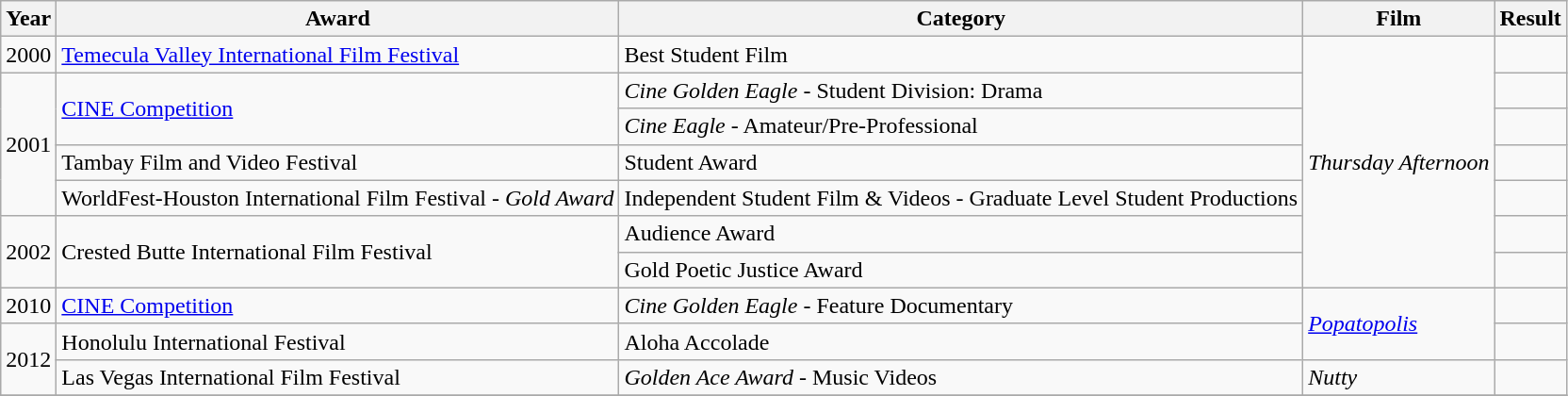<table class="wikitable sortable">
<tr>
<th>Year</th>
<th>Award</th>
<th>Category</th>
<th>Film</th>
<th>Result</th>
</tr>
<tr>
<td>2000</td>
<td><a href='#'>Temecula Valley International Film Festival</a></td>
<td>Best Student Film</td>
<td rowspan=7><em>Thursday Afternoon</em></td>
<td></td>
</tr>
<tr>
<td rowspan=4>2001</td>
<td rowspan=2><a href='#'>CINE Competition</a></td>
<td><em>Cine Golden Eagle</em> - Student Division: Drama</td>
<td></td>
</tr>
<tr>
<td><em>Cine Eagle</em> - Amateur/Pre-Professional</td>
<td></td>
</tr>
<tr>
<td>Tambay Film and Video Festival</td>
<td>Student Award</td>
<td></td>
</tr>
<tr>
<td>WorldFest-Houston International Film Festival - <em>Gold Award</em></td>
<td>Independent Student Film & Videos - Graduate Level Student Productions</td>
<td></td>
</tr>
<tr>
<td rowspan=2>2002</td>
<td rowspan=2>Crested Butte International Film Festival</td>
<td>Audience Award</td>
<td></td>
</tr>
<tr>
<td>Gold Poetic Justice Award</td>
<td></td>
</tr>
<tr>
<td>2010</td>
<td><a href='#'>CINE Competition</a></td>
<td><em>Cine Golden Eagle</em> - Feature Documentary</td>
<td rowspan=2><em><a href='#'>Popatopolis</a></em></td>
<td></td>
</tr>
<tr>
<td rowspan=2>2012</td>
<td>Honolulu International Festival</td>
<td>Aloha Accolade</td>
<td></td>
</tr>
<tr>
<td>Las Vegas International Film Festival</td>
<td><em>Golden Ace Award</em> - Music Videos</td>
<td><em>Nutty</em></td>
<td></td>
</tr>
<tr>
</tr>
</table>
